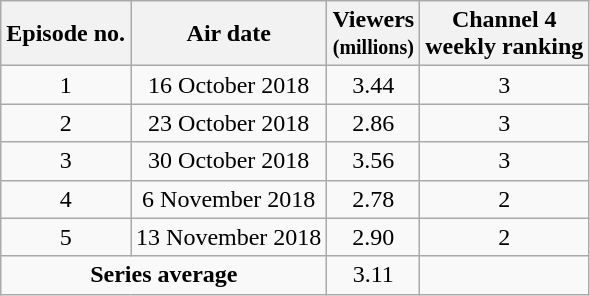<table class="wikitable" style="text-align:center;">
<tr>
<th>Episode no.</th>
<th>Air date</th>
<th>Viewers<br><small>(millions)</small></th>
<th>Channel 4<br>weekly ranking</th>
</tr>
<tr>
<td>1</td>
<td>16 October 2018</td>
<td>3.44</td>
<td>3</td>
</tr>
<tr>
<td>2</td>
<td>23 October 2018</td>
<td>2.86</td>
<td>3</td>
</tr>
<tr>
<td>3</td>
<td>30 October 2018</td>
<td>3.56</td>
<td>3</td>
</tr>
<tr>
<td>4</td>
<td>6 November 2018</td>
<td>2.78</td>
<td>2</td>
</tr>
<tr>
<td>5</td>
<td>13 November 2018</td>
<td>2.90</td>
<td>2</td>
</tr>
<tr>
<td colspan=2><strong>Series average</strong></td>
<td>3.11</td>
<td></td>
</tr>
</table>
